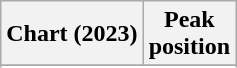<table class="wikitable sortable plainrowheaders" style="text-align:center">
<tr>
<th scope="col">Chart (2023)</th>
<th scope="col">Peak<br>position</th>
</tr>
<tr>
</tr>
<tr>
</tr>
</table>
